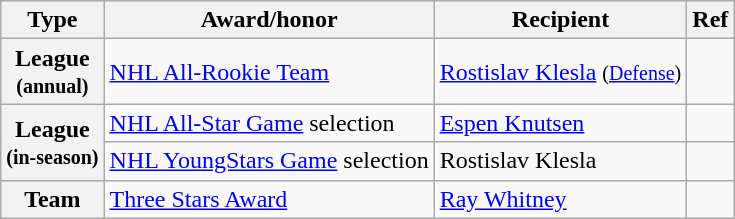<table class="wikitable">
<tr>
<th scope="col">Type</th>
<th scope="col">Award/honor</th>
<th scope="col">Recipient</th>
<th scope="col">Ref</th>
</tr>
<tr>
<th scope="row">League<br><small>(annual)</small></th>
<td><a href='#'>NHL All-Rookie Team</a></td>
<td><a href='#'>Rostislav Klesla</a> <small>(<a href='#'>Defense</a>)</small></td>
<td></td>
</tr>
<tr>
<th scope="row" rowspan="2">League<br><small>(in-season)</small></th>
<td><a href='#'>NHL All-Star Game</a> selection</td>
<td><a href='#'>Espen Knutsen</a></td>
<td></td>
</tr>
<tr>
<td><a href='#'>NHL YoungStars Game</a> selection</td>
<td>Rostislav Klesla</td>
<td></td>
</tr>
<tr>
<th scope="row">Team</th>
<td><a href='#'>Three Stars Award</a></td>
<td><a href='#'>Ray Whitney</a></td>
<td></td>
</tr>
</table>
